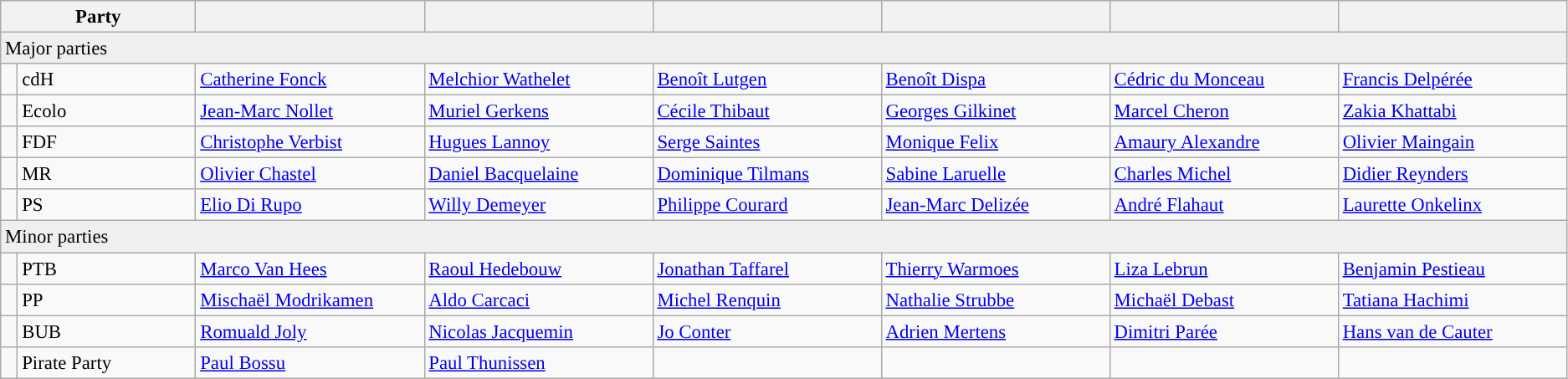<table class="wikitable" style="font-size:95%;">
<tr>
<th colspan="2" style="width:175px;">Party</th>
<th style="width:175px;"></th>
<th style="width:175px;"></th>
<th style="width:175px;"></th>
<th style="width:175px;"></th>
<th style="width:175px;"></th>
<th style="width:175px;"></th>
</tr>
<tr bgcolor="efefef">
<td align="left" colspan="8">Major parties</td>
</tr>
<tr>
<td style="background-color: "></td>
<td>cdH</td>
<td><a href='#'>Catherine Fonck</a></td>
<td><a href='#'>Melchior Wathelet</a></td>
<td><a href='#'>Benoît Lutgen</a></td>
<td><a href='#'>Benoît Dispa</a></td>
<td><a href='#'>Cédric du Monceau</a></td>
<td><a href='#'>Francis Delpérée</a></td>
</tr>
<tr>
<td style="background-color: "></td>
<td>Ecolo</td>
<td><a href='#'>Jean-Marc Nollet</a></td>
<td><a href='#'>Muriel Gerkens</a></td>
<td><a href='#'>Cécile Thibaut</a></td>
<td><a href='#'>Georges Gilkinet</a></td>
<td><a href='#'>Marcel Cheron</a></td>
<td><a href='#'>Zakia Khattabi</a></td>
</tr>
<tr>
<td style="background-color: "></td>
<td>FDF</td>
<td><a href='#'>Christophe Verbist</a></td>
<td><a href='#'>Hugues Lannoy</a></td>
<td><a href='#'>Serge Saintes</a></td>
<td><a href='#'>Monique Felix</a></td>
<td><a href='#'>Amaury Alexandre</a></td>
<td><a href='#'>Olivier Maingain</a></td>
</tr>
<tr>
<td style="background-color: "></td>
<td>MR</td>
<td><a href='#'>Olivier Chastel</a></td>
<td><a href='#'>Daniel Bacquelaine</a></td>
<td><a href='#'>Dominique Tilmans</a></td>
<td><a href='#'>Sabine Laruelle</a></td>
<td><a href='#'>Charles Michel</a></td>
<td><a href='#'>Didier Reynders</a></td>
</tr>
<tr>
<td style="background-color: "></td>
<td>PS</td>
<td><a href='#'>Elio Di Rupo</a></td>
<td><a href='#'>Willy Demeyer</a></td>
<td><a href='#'>Philippe Courard</a></td>
<td><a href='#'>Jean-Marc Delizée</a></td>
<td><a href='#'>André Flahaut</a></td>
<td><a href='#'>Laurette Onkelinx</a></td>
</tr>
<tr bgcolor="efefef">
<td align="left" colspan="8">Minor parties</td>
</tr>
<tr>
<td style="background-color: "></td>
<td>PTB</td>
<td><a href='#'>Marco Van Hees</a></td>
<td><a href='#'>Raoul Hedebouw</a></td>
<td><a href='#'>Jonathan Taffarel</a></td>
<td><a href='#'>Thierry Warmoes</a></td>
<td><a href='#'>Liza Lebrun</a></td>
<td><a href='#'>Benjamin Pestieau</a></td>
</tr>
<tr>
<td style="background-color: "></td>
<td>PP</td>
<td><a href='#'>Mischaël Modrikamen</a></td>
<td><a href='#'>Aldo Carcaci</a></td>
<td><a href='#'>Michel Renquin</a></td>
<td><a href='#'>Nathalie Strubbe</a></td>
<td><a href='#'>Michaël Debast</a></td>
<td><a href='#'>Tatiana Hachimi</a></td>
</tr>
<tr>
<td></td>
<td>BUB</td>
<td><a href='#'>Romuald Joly</a></td>
<td><a href='#'>Nicolas Jacquemin</a></td>
<td><a href='#'>Jo Conter</a></td>
<td><a href='#'>Adrien Mertens</a></td>
<td><a href='#'>Dimitri Parée</a></td>
<td><a href='#'>Hans van de Cauter</a></td>
</tr>
<tr>
<td></td>
<td>Pirate Party</td>
<td><a href='#'>Paul Bossu</a></td>
<td><a href='#'>Paul Thunissen</a></td>
<td></td>
<td></td>
<td></td>
<td></td>
</tr>
</table>
